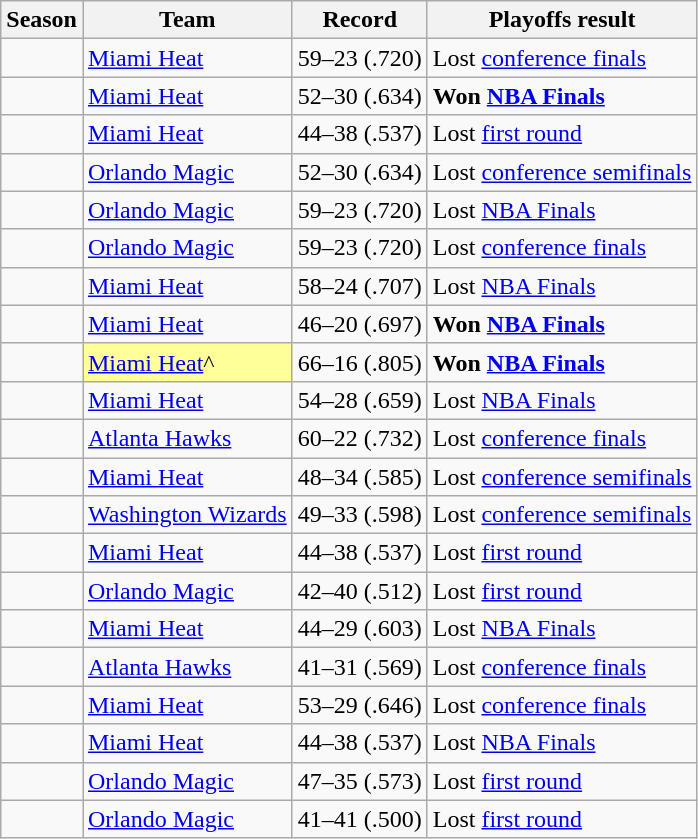<table class="wikitable sortable">
<tr>
<th>Season</th>
<th>Team</th>
<th>Record</th>
<th>Playoffs result</th>
</tr>
<tr>
<td></td>
<td><a href='#'>Miami Heat</a></td>
<td> 59–23 (.720)</td>
<td>Lost <a href='#'>conference finals</a></td>
</tr>
<tr>
<td></td>
<td><a href='#'>Miami Heat</a></td>
<td> 52–30 (.634)</td>
<td><strong>Won <a href='#'>NBA Finals</a></strong></td>
</tr>
<tr>
<td></td>
<td><a href='#'>Miami Heat</a></td>
<td> 44–38 (.537)</td>
<td>Lost <a href='#'>first round</a></td>
</tr>
<tr>
<td></td>
<td><a href='#'>Orlando Magic</a></td>
<td> 52–30 (.634)</td>
<td>Lost <a href='#'>conference semifinals</a></td>
</tr>
<tr>
<td></td>
<td><a href='#'>Orlando Magic</a></td>
<td> 59–23 (.720)</td>
<td>Lost <a href='#'>NBA Finals</a></td>
</tr>
<tr>
<td></td>
<td><a href='#'>Orlando Magic</a></td>
<td> 59–23 (.720)</td>
<td>Lost <a href='#'>conference finals</a></td>
</tr>
<tr>
<td></td>
<td><a href='#'>Miami Heat</a></td>
<td> 58–24 (.707)</td>
<td>Lost <a href='#'>NBA Finals</a></td>
</tr>
<tr>
<td></td>
<td><a href='#'>Miami Heat</a></td>
<td> 46–20 (.697)</td>
<td><strong>Won <a href='#'>NBA Finals</a></strong></td>
</tr>
<tr>
<td></td>
<td bgcolor="#FFFF99"><a href='#'>Miami Heat</a>^</td>
<td> 66–16 (.805)</td>
<td><strong>Won <a href='#'>NBA Finals</a></strong></td>
</tr>
<tr>
<td></td>
<td><a href='#'>Miami Heat</a></td>
<td> 54–28 (.659)</td>
<td>Lost <a href='#'>NBA Finals</a></td>
</tr>
<tr>
<td></td>
<td><a href='#'>Atlanta Hawks</a></td>
<td> 60–22 (.732)</td>
<td>Lost <a href='#'>conference finals</a></td>
</tr>
<tr>
<td></td>
<td><a href='#'>Miami Heat</a></td>
<td> 48–34 (.585)</td>
<td>Lost <a href='#'>conference semifinals</a></td>
</tr>
<tr>
<td></td>
<td><a href='#'>Washington Wizards</a></td>
<td> 49–33 (.598)</td>
<td>Lost <a href='#'>conference semifinals</a></td>
</tr>
<tr>
<td></td>
<td><a href='#'>Miami Heat</a></td>
<td> 44–38 (.537)</td>
<td>Lost <a href='#'>first round</a></td>
</tr>
<tr>
<td></td>
<td><a href='#'>Orlando Magic</a></td>
<td> 42–40 (.512)</td>
<td>Lost <a href='#'>first round</a></td>
</tr>
<tr>
<td></td>
<td><a href='#'>Miami Heat</a></td>
<td> 44–29 (.603)</td>
<td>Lost <a href='#'>NBA Finals</a></td>
</tr>
<tr>
<td></td>
<td><a href='#'>Atlanta Hawks</a></td>
<td> 41–31 (.569)</td>
<td>Lost <a href='#'>conference finals</a></td>
</tr>
<tr>
<td></td>
<td><a href='#'>Miami Heat</a></td>
<td> 53–29 (.646)</td>
<td>Lost <a href='#'>conference finals</a></td>
</tr>
<tr>
<td></td>
<td><a href='#'>Miami Heat</a></td>
<td> 44–38 (.537)</td>
<td>Lost <a href='#'>NBA Finals</a></td>
</tr>
<tr>
<td></td>
<td><a href='#'>Orlando Magic</a></td>
<td> 47–35 (.573)</td>
<td>Lost <a href='#'>first round</a></td>
</tr>
<tr>
<td></td>
<td><a href='#'>Orlando Magic</a></td>
<td> 41–41 (.500)</td>
<td>Lost <a href='#'>first round</a></td>
</tr>
</table>
